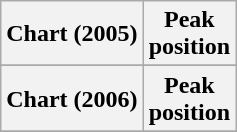<table class="wikitable plainrowheaders" style="text-align:center;">
<tr>
<th>Chart (2005)</th>
<th>Peak<br>position</th>
</tr>
<tr>
</tr>
<tr>
</tr>
<tr>
<th>Chart (2006)</th>
<th>Peak<br>position</th>
</tr>
<tr>
</tr>
<tr>
</tr>
</table>
